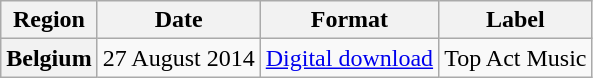<table class="wikitable plainrowheaders">
<tr>
<th>Region</th>
<th>Date</th>
<th>Format</th>
<th>Label</th>
</tr>
<tr>
<th scope="row">Belgium</th>
<td>27 August 2014</td>
<td><a href='#'>Digital download</a></td>
<td>Top Act Music</td>
</tr>
</table>
